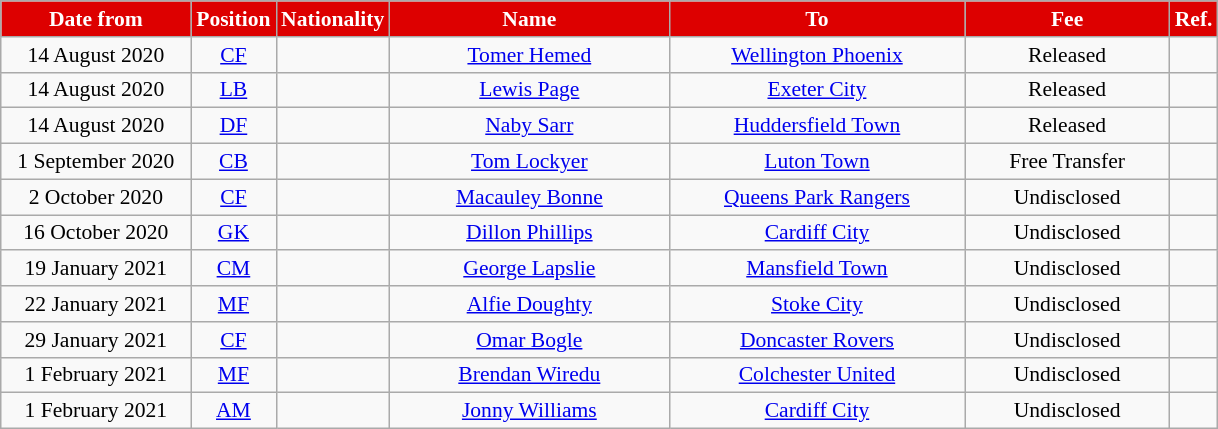<table class="wikitable"  style="text-align:center; font-size:90%; ">
<tr>
<th style="background:#DD0000; color:white; width:120px;">Date from</th>
<th style="background:#DD0000; color:white; width:50px;">Position</th>
<th style="background:#DD0000; color:white; width:50px;">Nationality</th>
<th style="background:#DD0000; color:white; width:180px;">Name</th>
<th style="background:#DD0000; color:white; width:190px;">To</th>
<th style="background:#DD0000; color:white; width:130px;">Fee</th>
<th style="background:#DD0000; color:white; width:25px;">Ref.</th>
</tr>
<tr>
<td>14 August 2020</td>
<td><a href='#'>CF</a></td>
<td></td>
<td><a href='#'>Tomer Hemed</a></td>
<td> <a href='#'>Wellington Phoenix</a></td>
<td>Released</td>
<td></td>
</tr>
<tr>
<td>14 August 2020</td>
<td><a href='#'>LB</a></td>
<td></td>
<td><a href='#'>Lewis Page</a></td>
<td> <a href='#'>Exeter City</a></td>
<td>Released</td>
<td></td>
</tr>
<tr>
<td>14 August 2020</td>
<td><a href='#'>DF</a></td>
<td></td>
<td><a href='#'>Naby Sarr</a></td>
<td> <a href='#'>Huddersfield Town</a></td>
<td>Released</td>
<td></td>
</tr>
<tr>
<td>1 September 2020</td>
<td><a href='#'>CB</a></td>
<td></td>
<td><a href='#'>Tom Lockyer</a></td>
<td> <a href='#'>Luton Town</a></td>
<td>Free Transfer</td>
<td></td>
</tr>
<tr>
<td>2 October 2020</td>
<td><a href='#'>CF</a></td>
<td></td>
<td><a href='#'>Macauley Bonne</a></td>
<td> <a href='#'>Queens Park Rangers</a></td>
<td>Undisclosed</td>
<td></td>
</tr>
<tr>
<td>16 October 2020</td>
<td><a href='#'>GK</a></td>
<td></td>
<td><a href='#'>Dillon Phillips</a></td>
<td> <a href='#'>Cardiff City</a></td>
<td>Undisclosed</td>
<td></td>
</tr>
<tr>
<td>19 January 2021</td>
<td><a href='#'>CM</a></td>
<td></td>
<td><a href='#'>George Lapslie</a></td>
<td> <a href='#'>Mansfield Town</a></td>
<td>Undisclosed</td>
<td></td>
</tr>
<tr>
<td>22 January 2021</td>
<td><a href='#'>MF</a></td>
<td></td>
<td><a href='#'>Alfie Doughty</a></td>
<td> <a href='#'>Stoke City</a></td>
<td>Undisclosed</td>
<td></td>
</tr>
<tr>
<td>29 January 2021</td>
<td><a href='#'>CF</a></td>
<td></td>
<td><a href='#'>Omar Bogle</a></td>
<td> <a href='#'>Doncaster Rovers</a></td>
<td>Undisclosed</td>
<td></td>
</tr>
<tr>
<td>1 February 2021</td>
<td><a href='#'>MF</a></td>
<td></td>
<td><a href='#'>Brendan Wiredu</a></td>
<td> <a href='#'>Colchester United</a></td>
<td>Undisclosed</td>
<td></td>
</tr>
<tr>
<td>1 February 2021</td>
<td><a href='#'>AM</a></td>
<td></td>
<td><a href='#'>Jonny Williams</a></td>
<td> <a href='#'>Cardiff City</a></td>
<td>Undisclosed</td>
<td></td>
</tr>
</table>
